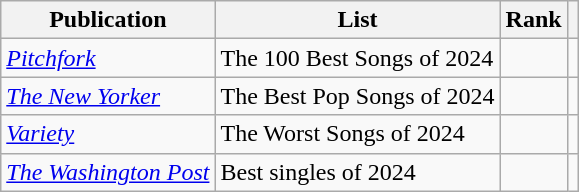<table class="sortable wikitable">
<tr>
<th>Publication</th>
<th>List</th>
<th>Rank</th>
<th class="unsortable"></th>
</tr>
<tr>
<td><em><a href='#'>Pitchfork</a></em></td>
<td>The 100 Best Songs of 2024</td>
<td></td>
<td></td>
</tr>
<tr>
<td><em><a href='#'>The New Yorker</a></em></td>
<td>The Best Pop Songs of 2024</td>
<td></td>
<td></td>
</tr>
<tr>
<td><em><a href='#'>Variety</a></em></td>
<td>The Worst Songs of 2024</td>
<td></td>
<td></td>
</tr>
<tr>
<td><em><a href='#'>The Washington Post</a></em></td>
<td>Best singles of 2024</td>
<td></td>
<td></td>
</tr>
</table>
